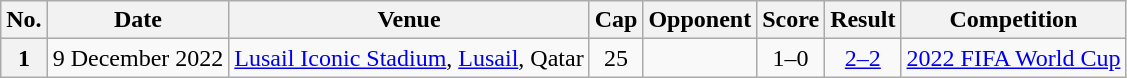<table class="wikitable sortable">
<tr>
<th>No.</th>
<th>Date</th>
<th>Venue</th>
<th>Cap</th>
<th>Opponent</th>
<th>Score</th>
<th>Result</th>
<th>Competition</th>
</tr>
<tr>
<th>1</th>
<td>9 December 2022</td>
<td><a href='#'>Lusail Iconic Stadium</a>, <a href='#'>Lusail</a>, Qatar</td>
<td align=center>25</td>
<td></td>
<td align=center>1–0</td>
<td align="center"><a href='#'>2–2</a> </td>
<td><a href='#'>2022 FIFA World Cup</a></td>
</tr>
</table>
